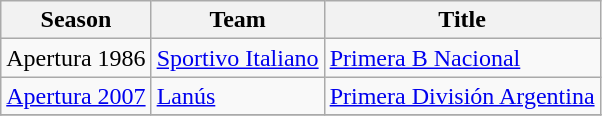<table class="wikitable">
<tr>
<th>Season</th>
<th>Team</th>
<th>Title</th>
</tr>
<tr>
<td>Apertura 1986</td>
<td><a href='#'>Sportivo Italiano</a></td>
<td><a href='#'>Primera B Nacional</a></td>
</tr>
<tr>
<td><a href='#'>Apertura 2007</a></td>
<td><a href='#'>Lanús</a></td>
<td><a href='#'>Primera División Argentina</a></td>
</tr>
<tr>
</tr>
</table>
